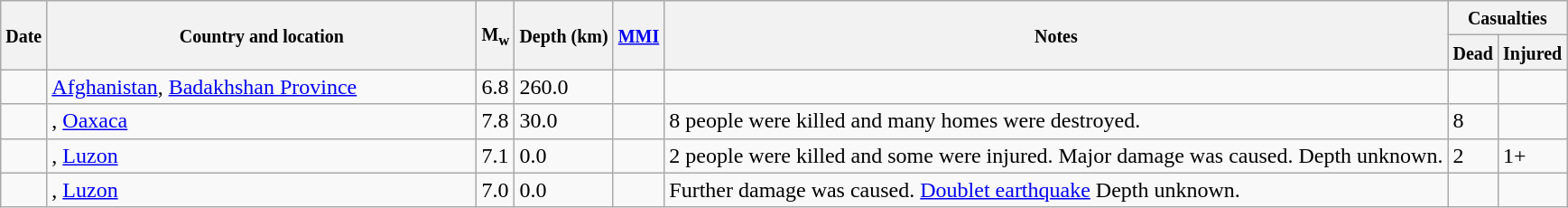<table class="wikitable sortable sort-under" style="border:1px black; margin-left:1em;">
<tr>
<th rowspan="2"><small>Date</small></th>
<th rowspan="2" style="width: 310px"><small>Country and location</small></th>
<th rowspan="2"><small>M<sub>w</sub></small></th>
<th rowspan="2"><small>Depth (km)</small></th>
<th rowspan="2"><small><a href='#'>MMI</a></small></th>
<th rowspan="2" class="unsortable"><small>Notes</small></th>
<th colspan="2"><small>Casualties</small></th>
</tr>
<tr>
<th><small>Dead</small></th>
<th><small>Injured</small></th>
</tr>
<tr>
<td></td>
<td> <a href='#'>Afghanistan</a>, <a href='#'>Badakhshan Province</a></td>
<td>6.8</td>
<td>260.0</td>
<td></td>
<td></td>
<td></td>
<td></td>
</tr>
<tr>
<td></td>
<td>, <a href='#'>Oaxaca</a></td>
<td>7.8</td>
<td>30.0</td>
<td></td>
<td>8 people were killed and many homes were destroyed.</td>
<td>8</td>
<td></td>
</tr>
<tr>
<td></td>
<td>, <a href='#'>Luzon</a></td>
<td>7.1</td>
<td>0.0</td>
<td></td>
<td>2 people were killed and some were injured. Major damage was caused. Depth unknown.</td>
<td>2</td>
<td>1+</td>
</tr>
<tr>
<td></td>
<td>, <a href='#'>Luzon</a></td>
<td>7.0</td>
<td>0.0</td>
<td></td>
<td>Further damage was caused. <a href='#'>Doublet earthquake</a> Depth unknown.</td>
<td></td>
<td></td>
</tr>
</table>
